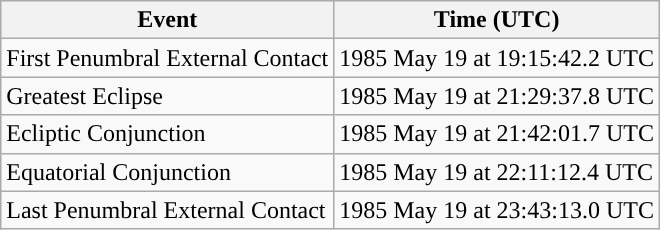<table class="wikitable">
<tr>
<th>Event</th>
<th>Time (UTC)</th>
</tr>
<tr>
<td>First Penumbral External Contact</td>
<td>1985 May 19 at 19:15:42.2 UTC</td>
</tr>
<tr>
<td>Greatest Eclipse</td>
<td>1985 May 19 at 21:29:37.8 UTC</td>
</tr>
<tr>
<td>Ecliptic Conjunction</td>
<td>1985 May 19 at 21:42:01.7 UTC</td>
</tr>
<tr>
<td>Equatorial Conjunction</td>
<td>1985 May 19 at 22:11:12.4 UTC</td>
</tr>
<tr>
<td>Last Penumbral External Contact</td>
<td>1985 May 19 at 23:43:13.0 UTC</td>
</tr>
</table>
